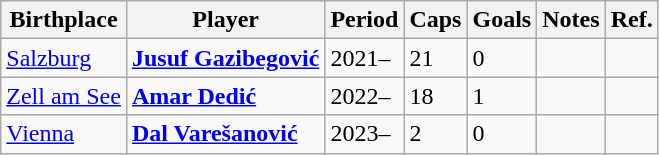<table class="wikitable sortable">
<tr>
<th>Birthplace</th>
<th>Player</th>
<th>Period</th>
<th>Caps</th>
<th>Goals</th>
<th>Notes</th>
<th>Ref.</th>
</tr>
<tr>
<td><a href='#'>Salzburg</a></td>
<td><strong><a href='#'>Jusuf Gazibegović</a></strong></td>
<td>2021–</td>
<td>21</td>
<td>0</td>
<td></td>
<td></td>
</tr>
<tr>
<td><a href='#'>Zell am See</a></td>
<td><strong><a href='#'>Amar Dedić</a></strong></td>
<td>2022–</td>
<td>18</td>
<td>1</td>
<td></td>
<td></td>
</tr>
<tr>
<td><a href='#'>Vienna</a></td>
<td><strong><a href='#'>Dal Varešanović</a></strong></td>
<td>2023–</td>
<td>2</td>
<td>0</td>
<td></td>
<td></td>
</tr>
</table>
